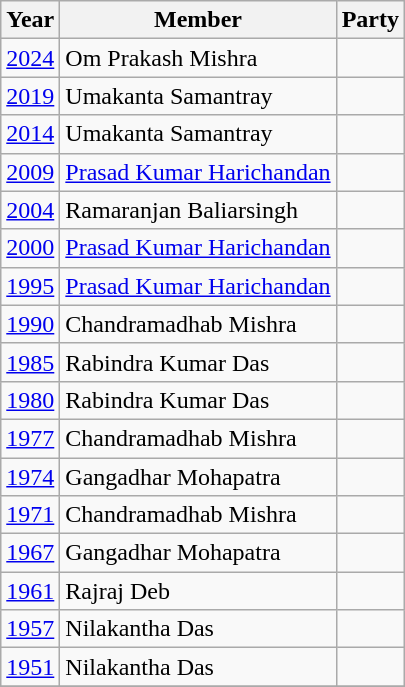<table class="wikitable sortable">
<tr>
<th>Year</th>
<th>Member</th>
<th colspan=2>Party</th>
</tr>
<tr>
<td><a href='#'>2024</a></td>
<td>Om Prakash Mishra</td>
<td></td>
</tr>
<tr>
<td><a href='#'>2019</a></td>
<td>Umakanta Samantray</td>
<td></td>
</tr>
<tr>
<td><a href='#'>2014</a></td>
<td>Umakanta Samantray</td>
<td></td>
</tr>
<tr>
<td><a href='#'>2009</a></td>
<td><a href='#'>Prasad Kumar Harichandan</a></td>
<td></td>
</tr>
<tr>
<td><a href='#'>2004</a></td>
<td>Ramaranjan Baliarsingh</td>
<td></td>
</tr>
<tr>
<td><a href='#'>2000</a></td>
<td><a href='#'>Prasad Kumar Harichandan</a></td>
<td></td>
</tr>
<tr>
<td><a href='#'>1995</a></td>
<td><a href='#'>Prasad Kumar Harichandan</a></td>
<td></td>
</tr>
<tr>
<td><a href='#'>1990</a></td>
<td>Chandramadhab Mishra</td>
<td></td>
</tr>
<tr>
<td><a href='#'>1985</a></td>
<td>Rabindra Kumar Das</td>
<td></td>
</tr>
<tr>
<td><a href='#'>1980</a></td>
<td>Rabindra Kumar Das</td>
<td></td>
</tr>
<tr>
<td><a href='#'>1977</a></td>
<td>Chandramadhab Mishra</td>
<td></td>
</tr>
<tr>
<td><a href='#'>1974</a></td>
<td>Gangadhar Mohapatra</td>
<td></td>
</tr>
<tr>
<td><a href='#'>1971</a></td>
<td>Chandramadhab Mishra</td>
<td></td>
</tr>
<tr>
<td><a href='#'>1967</a></td>
<td>Gangadhar Mohapatra</td>
<td></td>
</tr>
<tr>
<td><a href='#'>1961</a></td>
<td>Rajraj Deb</td>
<td></td>
</tr>
<tr>
<td><a href='#'>1957</a></td>
<td>Nilakantha Das</td>
<td></td>
</tr>
<tr>
<td><a href='#'>1951</a></td>
<td>Nilakantha Das</td>
<td></td>
</tr>
<tr>
</tr>
</table>
